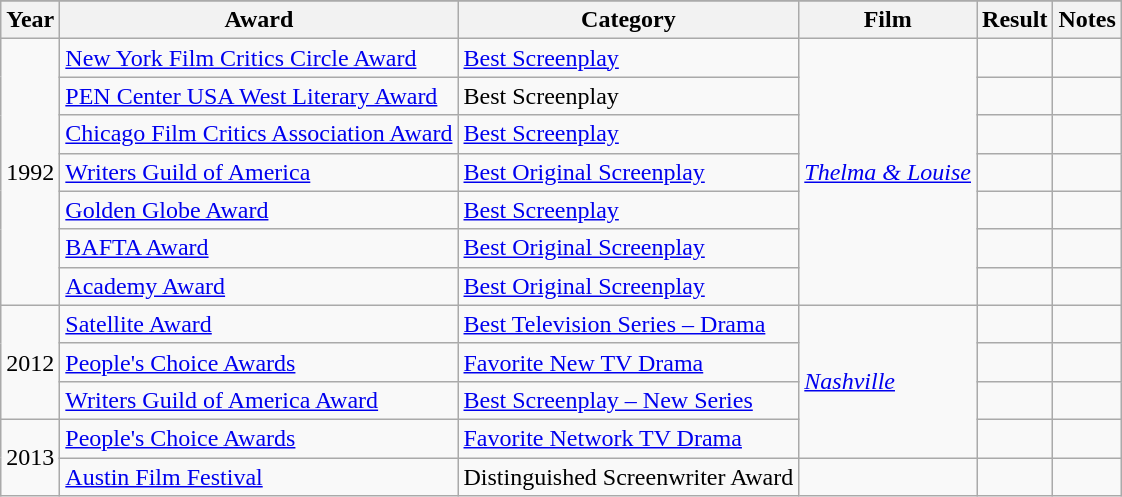<table class="wikitable">
<tr>
</tr>
<tr>
<th>Year</th>
<th>Award</th>
<th>Category</th>
<th>Film</th>
<th>Result</th>
<th>Notes</th>
</tr>
<tr>
<td rowspan=7>1992</td>
<td><a href='#'>New York Film Critics Circle Award</a></td>
<td><a href='#'>Best Screenplay</a></td>
<td rowspan=7><em><a href='#'>Thelma & Louise</a></em></td>
<td></td>
<td></td>
</tr>
<tr>
<td><a href='#'>PEN Center USA West Literary Award</a></td>
<td>Best Screenplay</td>
<td></td>
<td></td>
</tr>
<tr>
<td><a href='#'>Chicago Film Critics Association Award</a></td>
<td><a href='#'>Best Screenplay</a></td>
<td></td>
<td></td>
</tr>
<tr>
<td><a href='#'>Writers Guild of America</a></td>
<td><a href='#'>Best Original Screenplay</a></td>
<td></td>
<td></td>
</tr>
<tr>
<td><a href='#'>Golden Globe Award</a></td>
<td><a href='#'>Best Screenplay</a></td>
<td></td>
<td></td>
</tr>
<tr>
<td><a href='#'>BAFTA Award</a></td>
<td><a href='#'>Best Original Screenplay</a></td>
<td></td>
<td></td>
</tr>
<tr>
<td><a href='#'>Academy Award</a></td>
<td><a href='#'>Best Original Screenplay</a></td>
<td></td>
<td></td>
</tr>
<tr>
<td rowspan=3>2012</td>
<td><a href='#'>Satellite Award</a></td>
<td><a href='#'>Best Television Series – Drama</a></td>
<td rowspan=4><em><a href='#'>Nashville</a></em></td>
<td></td>
<td></td>
</tr>
<tr>
<td><a href='#'>People's Choice Awards</a></td>
<td><a href='#'>Favorite New TV Drama</a></td>
<td></td>
<td></td>
</tr>
<tr>
<td><a href='#'>Writers Guild of America Award</a></td>
<td><a href='#'>Best Screenplay – New Series</a></td>
<td></td>
<td></td>
</tr>
<tr>
<td rowspan=2>2013</td>
<td><a href='#'>People's Choice Awards</a></td>
<td><a href='#'>Favorite Network TV Drama</a></td>
<td></td>
<td></td>
</tr>
<tr>
<td><a href='#'>Austin Film Festival</a></td>
<td>Distinguished Screenwriter Award</td>
<td></td>
<td></td>
<td></td>
</tr>
</table>
